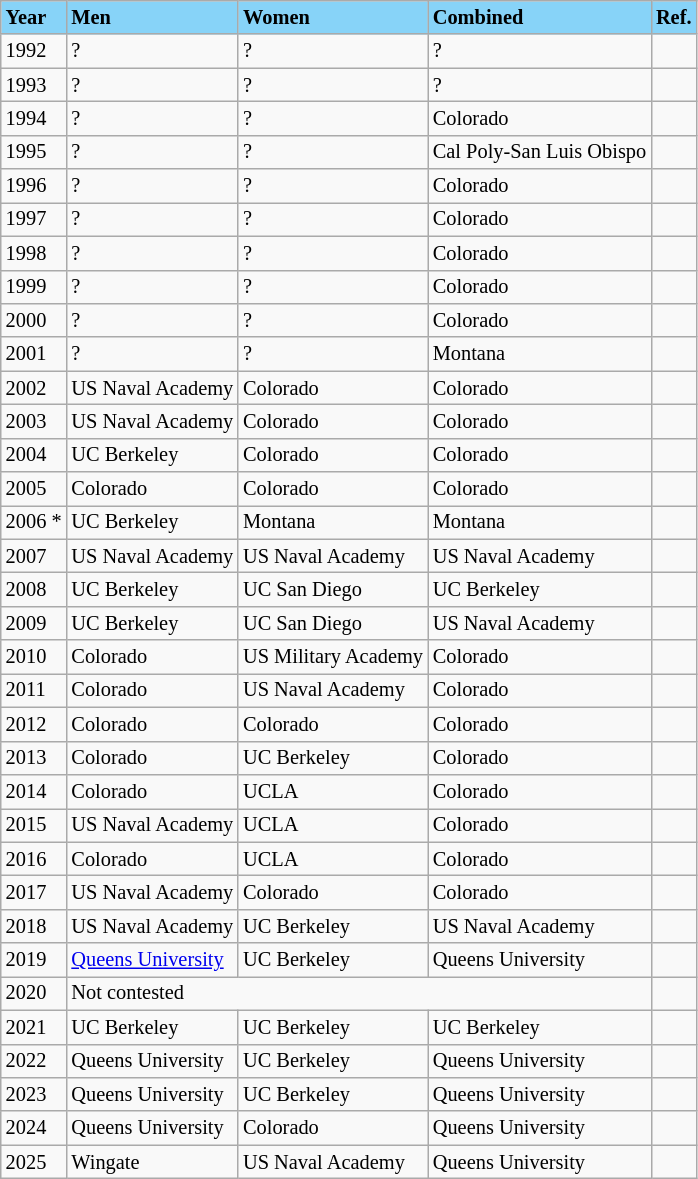<table class="wikitable" style="font-size:85%;">
<tr ! style="background-color: #87D3F8;">
<td><strong>Year</strong></td>
<td><strong>Men</strong></td>
<td><strong>Women</strong></td>
<td><strong>Combined</strong></td>
<td><strong>Ref.</strong></td>
</tr>
<tr --->
<td>1992</td>
<td>?</td>
<td>?</td>
<td>?</td>
<td></td>
</tr>
<tr --->
<td>1993</td>
<td>?</td>
<td>?</td>
<td>?</td>
<td></td>
</tr>
<tr --->
<td>1994</td>
<td>?</td>
<td>?</td>
<td>Colorado</td>
<td></td>
</tr>
<tr --->
<td>1995</td>
<td>?</td>
<td>?</td>
<td>Cal Poly-San Luis Obispo</td>
<td></td>
</tr>
<tr --->
<td>1996</td>
<td>?</td>
<td>?</td>
<td>Colorado</td>
<td></td>
</tr>
<tr --->
<td>1997</td>
<td>?</td>
<td>?</td>
<td>Colorado</td>
<td></td>
</tr>
<tr --->
<td>1998</td>
<td>?</td>
<td>?</td>
<td>Colorado</td>
<td></td>
</tr>
<tr --->
<td>1999</td>
<td>?</td>
<td>?</td>
<td>Colorado</td>
<td></td>
</tr>
<tr --->
<td>2000</td>
<td>?</td>
<td>?</td>
<td>Colorado</td>
<td></td>
</tr>
<tr --->
<td>2001</td>
<td>?</td>
<td>?</td>
<td>Montana</td>
<td></td>
</tr>
<tr --->
<td>2002</td>
<td>US Naval Academy</td>
<td>Colorado</td>
<td>Colorado</td>
<td></td>
</tr>
<tr --->
<td>2003</td>
<td>US Naval Academy</td>
<td>Colorado</td>
<td>Colorado</td>
<td></td>
</tr>
<tr --->
<td>2004</td>
<td>UC Berkeley</td>
<td>Colorado</td>
<td>Colorado</td>
<td></td>
</tr>
<tr --->
<td>2005</td>
<td>Colorado</td>
<td>Colorado</td>
<td>Colorado</td>
<td></td>
</tr>
<tr --->
<td>2006 *</td>
<td>UC Berkeley</td>
<td>Montana</td>
<td>Montana</td>
<td></td>
</tr>
<tr --->
<td>2007</td>
<td>US Naval Academy</td>
<td>US Naval Academy</td>
<td>US Naval Academy</td>
<td></td>
</tr>
<tr --->
<td>2008</td>
<td>UC Berkeley</td>
<td>UC San Diego</td>
<td>UC Berkeley</td>
<td></td>
</tr>
<tr --->
<td>2009</td>
<td>UC Berkeley</td>
<td>UC San Diego</td>
<td>US Naval Academy</td>
<td></td>
</tr>
<tr --->
<td>2010</td>
<td>Colorado</td>
<td>US Military Academy</td>
<td>Colorado</td>
<td></td>
</tr>
<tr --->
<td>2011</td>
<td>Colorado</td>
<td>US Naval Academy</td>
<td>Colorado</td>
<td></td>
</tr>
<tr --->
<td>2012</td>
<td>Colorado</td>
<td>Colorado</td>
<td>Colorado</td>
<td></td>
</tr>
<tr --->
<td>2013</td>
<td>Colorado</td>
<td>UC Berkeley</td>
<td>Colorado</td>
<td></td>
</tr>
<tr --->
<td>2014</td>
<td>Colorado</td>
<td>UCLA</td>
<td>Colorado</td>
<td></td>
</tr>
<tr --->
<td>2015</td>
<td>US Naval Academy</td>
<td>UCLA</td>
<td>Colorado</td>
<td></td>
</tr>
<tr --->
<td>2016</td>
<td>Colorado</td>
<td>UCLA</td>
<td>Colorado</td>
<td></td>
</tr>
<tr --->
<td>2017</td>
<td>US Naval Academy</td>
<td>Colorado</td>
<td>Colorado</td>
<td></td>
</tr>
<tr --->
<td>2018</td>
<td>US Naval Academy</td>
<td>UC Berkeley</td>
<td>US Naval Academy</td>
<td></td>
</tr>
<tr --->
<td>2019</td>
<td><a href='#'>Queens University</a></td>
<td>UC Berkeley</td>
<td>Queens University</td>
<td></td>
</tr>
<tr --->
<td>2020</td>
<td colspan="3">Not contested</td>
<td></td>
</tr>
<tr --->
<td>2021</td>
<td>UC Berkeley</td>
<td>UC Berkeley</td>
<td>UC Berkeley</td>
<td></td>
</tr>
<tr --->
<td>2022</td>
<td>Queens University</td>
<td>UC Berkeley</td>
<td>Queens University</td>
<td></td>
</tr>
<tr --->
<td>2023</td>
<td>Queens University</td>
<td>UC Berkeley</td>
<td>Queens University</td>
<td></td>
</tr>
<tr --->
<td>2024</td>
<td>Queens University</td>
<td>Colorado</td>
<td>Queens University</td>
<td></td>
</tr>
<tr --->
<td>2025</td>
<td>Wingate</td>
<td>US Naval Academy</td>
<td>Queens University</td>
<td></td>
</tr>
</table>
